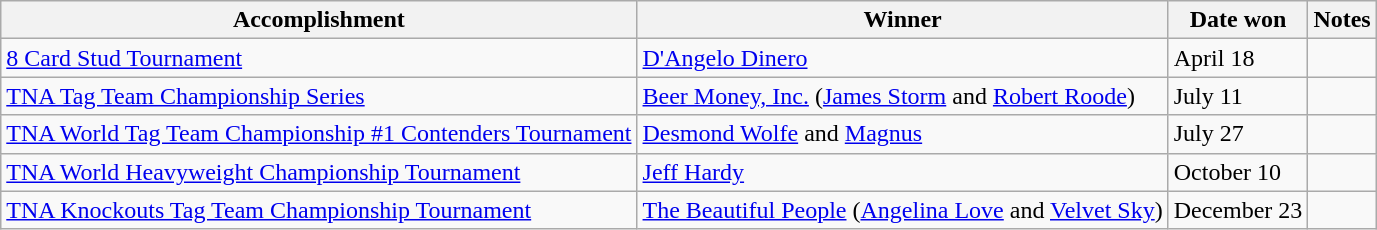<table class="wikitable">
<tr>
<th>Accomplishment</th>
<th>Winner</th>
<th>Date won</th>
<th>Notes</th>
</tr>
<tr>
<td><a href='#'>8 Card Stud Tournament</a></td>
<td><a href='#'>D'Angelo Dinero</a></td>
<td>April 18</td>
<td></td>
</tr>
<tr>
<td><a href='#'>TNA Tag Team Championship Series</a></td>
<td><a href='#'>Beer Money, Inc.</a> (<a href='#'>James Storm</a> and <a href='#'>Robert Roode</a>)</td>
<td>July 11</td>
<td></td>
</tr>
<tr>
<td><a href='#'>TNA World Tag Team Championship #1 Contenders Tournament</a></td>
<td><a href='#'>Desmond Wolfe</a> and <a href='#'>Magnus</a></td>
<td>July 27</td>
<td></td>
</tr>
<tr>
<td><a href='#'>TNA World Heavyweight Championship Tournament</a></td>
<td><a href='#'>Jeff Hardy</a></td>
<td>October 10</td>
<td></td>
</tr>
<tr>
<td><a href='#'>TNA Knockouts Tag Team Championship Tournament</a></td>
<td><a href='#'>The Beautiful People</a> (<a href='#'>Angelina Love</a> and <a href='#'>Velvet Sky</a>)</td>
<td>December 23</td>
<td></td>
</tr>
</table>
